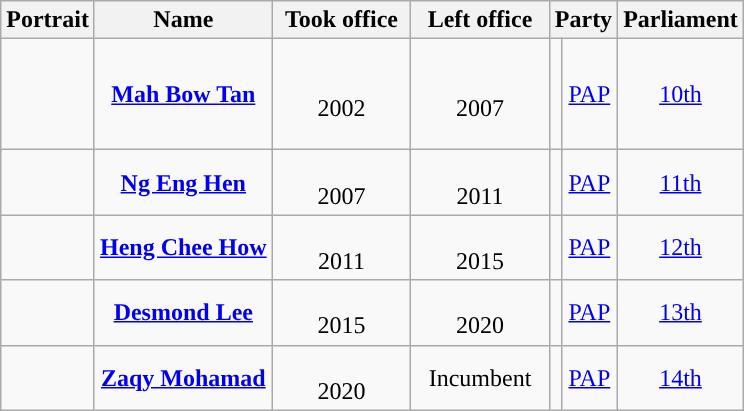<table class="wikitable" style="text-align:center; border:1px #aaf solid;">
<tr>
<th>Portrait</th>
<th>Name<br></th>
<th width="85">Took office</th>
<th width="85">Left office</th>
<th colspan="2">Party</th>
<th>Parliament</th>
</tr>
<tr style="height:74px;">
<td rowspan="2"></td>
<td rowspan="2"><strong><a href='#'>Mah Bow Tan</a></strong><br></td>
<td rowspan="2"><br>2002</td>
<td rowspan="2"><br>2007</td>
<td rowspan="2" style="background:"></td>
<td rowspan="2"><a href='#'>PAP</a></td>
<td><a href='#'>10th</a></td>
</tr>
<tr>
<td rowspan="2"><a href='#'>11th</a></td>
</tr>
<tr>
<td></td>
<td><strong><a href='#'>Ng Eng Hen</a></strong><br></td>
<td><br>2007</td>
<td><br>2011</td>
<td style="background:"></td>
<td><a href='#'>PAP</a></td>
</tr>
<tr>
<td></td>
<td><strong><a href='#'>Heng Chee How</a></strong><br></td>
<td><br>2011</td>
<td><br>2015</td>
<td style="background:"></td>
<td><a href='#'>PAP</a></td>
<td><a href='#'>12th</a></td>
</tr>
<tr>
<td></td>
<td><a href='#'><strong>Desmond Lee</strong></a><br></td>
<td><br>2015</td>
<td><br>2020</td>
<td style="background:"></td>
<td><a href='#'>PAP</a></td>
<td><a href='#'>13th</a></td>
</tr>
<tr>
<td></td>
<td><strong><a href='#'>Zaqy Mohamad</a></strong><br></td>
<td><br>2020</td>
<td>Incumbent</td>
<td style="background:"></td>
<td><a href='#'>PAP</a></td>
<td><a href='#'>14th</a></td>
</tr>
</table>
